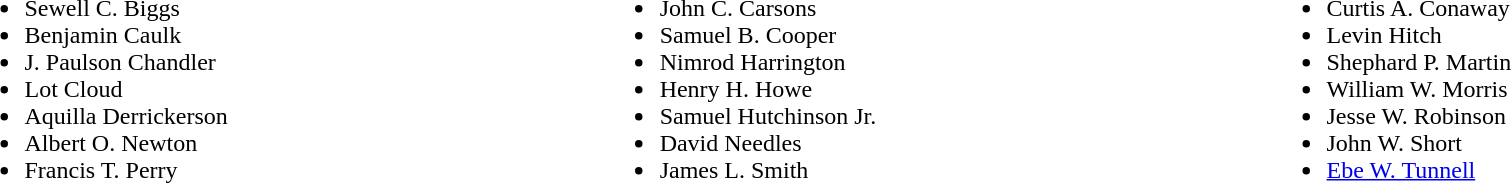<table width=100%>
<tr valign=top>
<td><br><ul><li>Sewell C. Biggs</li><li>Benjamin Caulk</li><li>J. Paulson Chandler</li><li>Lot Cloud</li><li>Aquilla Derrickerson</li><li>Albert O. Newton</li><li>Francis T. Perry</li></ul></td>
<td><br><ul><li>John C. Carsons</li><li>Samuel B. Cooper</li><li>Nimrod Harrington</li><li>Henry H. Howe</li><li>Samuel Hutchinson Jr.</li><li>David Needles</li><li>James L. Smith</li></ul></td>
<td><br><ul><li>Curtis A. Conaway</li><li>Levin Hitch</li><li>Shephard P. Martin</li><li>William W. Morris</li><li>Jesse W. Robinson</li><li>John W. Short</li><li><a href='#'>Ebe W. Tunnell</a></li></ul></td>
</tr>
</table>
